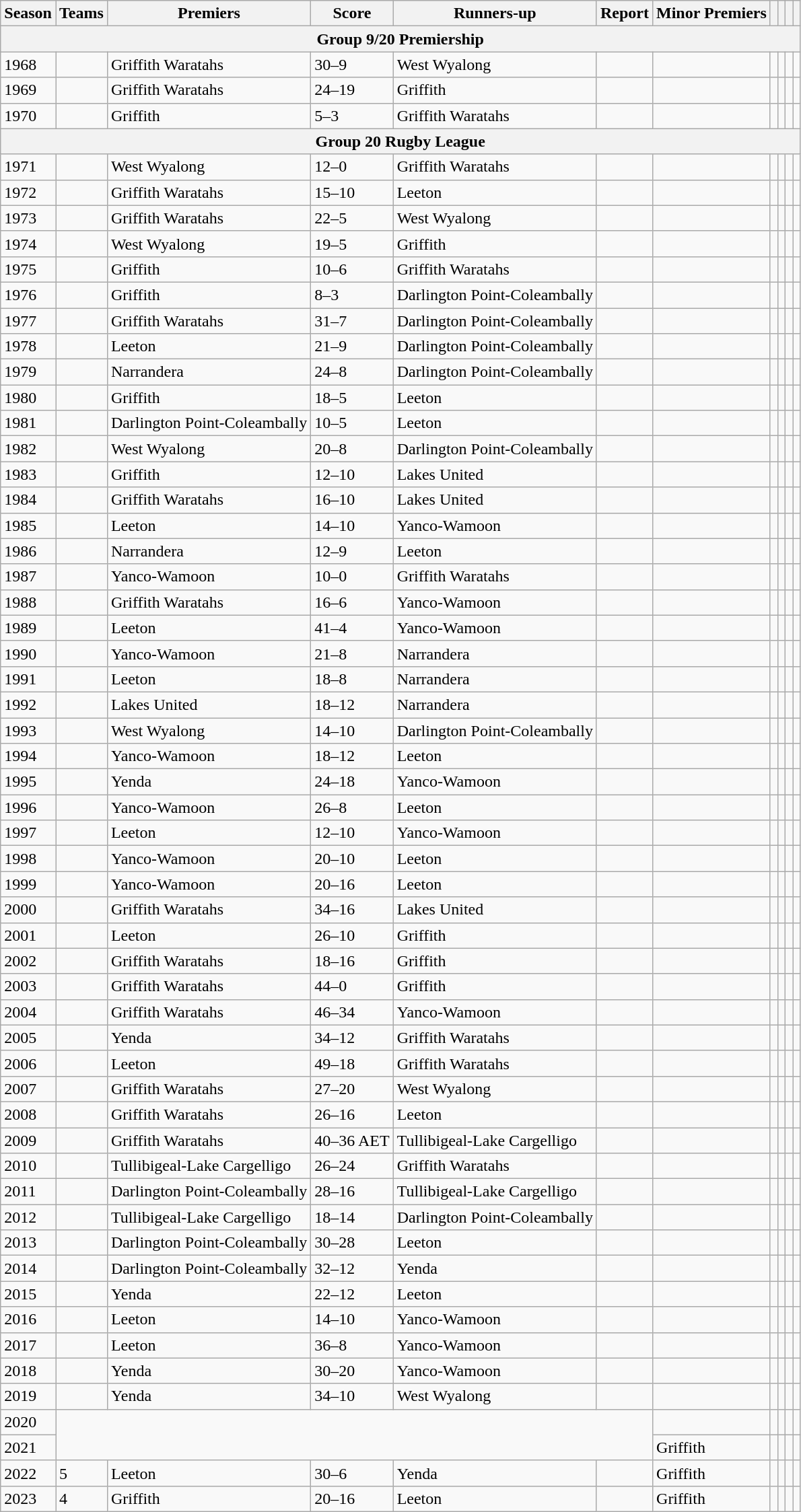<table class="wikitable sortable">
<tr>
<th>Season</th>
<th>Teams</th>
<th>Premiers</th>
<th>Score</th>
<th>Runners-up</th>
<th>Report</th>
<th>Minor Premiers</th>
<th></th>
<th></th>
<th></th>
<th></th>
</tr>
<tr>
<th colspan="11">Group 9/20 Premiership</th>
</tr>
<tr>
<td>1968</td>
<td></td>
<td> Griffith Waratahs</td>
<td>30–9</td>
<td> West Wyalong</td>
<td></td>
<td></td>
<td></td>
<td></td>
<td></td>
<td></td>
</tr>
<tr>
<td>1969</td>
<td></td>
<td> Griffith Waratahs</td>
<td>24–19</td>
<td> Griffith</td>
<td></td>
<td></td>
<td></td>
<td></td>
<td></td>
<td></td>
</tr>
<tr>
<td>1970</td>
<td></td>
<td> Griffith</td>
<td>5–3</td>
<td> Griffith Waratahs</td>
<td></td>
<td></td>
<td></td>
<td></td>
<td></td>
<td></td>
</tr>
<tr>
<th colspan="11">Group 20 Rugby League</th>
</tr>
<tr>
<td>1971</td>
<td></td>
<td> West Wyalong</td>
<td>12–0</td>
<td> Griffith Waratahs</td>
<td></td>
<td></td>
<td></td>
<td></td>
<td></td>
<td></td>
</tr>
<tr>
<td>1972</td>
<td></td>
<td> Griffith Waratahs</td>
<td>15–10</td>
<td> Leeton</td>
<td></td>
<td></td>
<td></td>
<td></td>
<td></td>
<td></td>
</tr>
<tr>
<td>1973</td>
<td></td>
<td> Griffith Waratahs</td>
<td>22–5</td>
<td> West Wyalong</td>
<td></td>
<td></td>
<td></td>
<td></td>
<td></td>
<td></td>
</tr>
<tr>
<td>1974</td>
<td></td>
<td> West Wyalong</td>
<td>19–5</td>
<td> Griffith</td>
<td></td>
<td></td>
<td></td>
<td></td>
<td></td>
<td></td>
</tr>
<tr>
<td>1975</td>
<td></td>
<td> Griffith</td>
<td>10–6</td>
<td> Griffith Waratahs</td>
<td></td>
<td></td>
<td></td>
<td></td>
<td></td>
<td></td>
</tr>
<tr>
<td>1976</td>
<td></td>
<td> Griffith</td>
<td>8–3</td>
<td> Darlington Point-Coleambally</td>
<td></td>
<td></td>
<td></td>
<td></td>
<td></td>
<td></td>
</tr>
<tr>
<td>1977</td>
<td></td>
<td> Griffith Waratahs</td>
<td>31–7</td>
<td> Darlington Point-Coleambally</td>
<td></td>
<td></td>
<td></td>
<td></td>
<td></td>
<td></td>
</tr>
<tr>
<td>1978</td>
<td></td>
<td> Leeton</td>
<td>21–9</td>
<td> Darlington Point-Coleambally</td>
<td></td>
<td></td>
<td></td>
<td></td>
<td></td>
<td></td>
</tr>
<tr>
<td>1979</td>
<td></td>
<td> Narrandera</td>
<td>24–8</td>
<td> Darlington Point-Coleambally</td>
<td></td>
<td></td>
<td></td>
<td></td>
<td></td>
<td></td>
</tr>
<tr>
<td>1980</td>
<td></td>
<td> Griffith</td>
<td>18–5</td>
<td> Leeton</td>
<td></td>
<td></td>
<td></td>
<td></td>
<td></td>
<td></td>
</tr>
<tr>
<td>1981</td>
<td></td>
<td> Darlington Point-Coleambally</td>
<td>10–5</td>
<td> Leeton</td>
<td></td>
<td></td>
<td></td>
<td></td>
<td></td>
<td></td>
</tr>
<tr>
<td>1982</td>
<td></td>
<td> West Wyalong</td>
<td>20–8</td>
<td> Darlington Point-Coleambally</td>
<td></td>
<td></td>
<td></td>
<td></td>
<td></td>
<td></td>
</tr>
<tr>
<td>1983</td>
<td></td>
<td> Griffith</td>
<td>12–10</td>
<td> Lakes United</td>
<td></td>
<td></td>
<td></td>
<td></td>
<td></td>
<td></td>
</tr>
<tr>
<td>1984</td>
<td></td>
<td> Griffith Waratahs</td>
<td>16–10</td>
<td> Lakes United</td>
<td></td>
<td></td>
<td></td>
<td></td>
<td></td>
<td></td>
</tr>
<tr>
<td>1985</td>
<td></td>
<td> Leeton</td>
<td>14–10</td>
<td> Yanco-Wamoon</td>
<td></td>
<td></td>
<td></td>
<td></td>
<td></td>
<td></td>
</tr>
<tr>
<td>1986</td>
<td></td>
<td> Narrandera</td>
<td>12–9</td>
<td> Leeton</td>
<td></td>
<td></td>
<td></td>
<td></td>
<td></td>
<td></td>
</tr>
<tr>
<td>1987</td>
<td></td>
<td> Yanco-Wamoon</td>
<td>10–0</td>
<td> Griffith Waratahs</td>
<td></td>
<td></td>
<td></td>
<td></td>
<td></td>
<td></td>
</tr>
<tr>
<td>1988</td>
<td></td>
<td> Griffith Waratahs</td>
<td>16–6</td>
<td> Yanco-Wamoon</td>
<td></td>
<td></td>
<td></td>
<td></td>
<td></td>
<td></td>
</tr>
<tr>
<td>1989</td>
<td></td>
<td> Leeton</td>
<td>41–4</td>
<td> Yanco-Wamoon</td>
<td></td>
<td></td>
<td></td>
<td></td>
<td></td>
<td></td>
</tr>
<tr>
<td>1990</td>
<td></td>
<td> Yanco-Wamoon</td>
<td>21–8</td>
<td> Narrandera</td>
<td></td>
<td></td>
<td></td>
<td></td>
<td></td>
<td></td>
</tr>
<tr>
<td>1991</td>
<td></td>
<td> Leeton</td>
<td>18–8</td>
<td> Narrandera</td>
<td></td>
<td></td>
<td></td>
<td></td>
<td></td>
<td></td>
</tr>
<tr>
<td>1992</td>
<td></td>
<td> Lakes United</td>
<td>18–12</td>
<td> Narrandera</td>
<td></td>
<td></td>
<td></td>
<td></td>
<td></td>
<td></td>
</tr>
<tr>
<td>1993</td>
<td></td>
<td> West Wyalong</td>
<td>14–10</td>
<td> Darlington Point-Coleambally</td>
<td></td>
<td></td>
<td></td>
<td></td>
<td></td>
<td></td>
</tr>
<tr>
<td>1994</td>
<td></td>
<td> Yanco-Wamoon</td>
<td>18–12</td>
<td> Leeton</td>
<td></td>
<td></td>
<td></td>
<td></td>
<td></td>
<td></td>
</tr>
<tr>
<td>1995</td>
<td></td>
<td> Yenda</td>
<td>24–18</td>
<td> Yanco-Wamoon</td>
<td></td>
<td></td>
<td></td>
<td></td>
<td></td>
<td></td>
</tr>
<tr>
<td>1996</td>
<td></td>
<td> Yanco-Wamoon</td>
<td>26–8</td>
<td> Leeton</td>
<td></td>
<td></td>
<td></td>
<td></td>
<td></td>
<td></td>
</tr>
<tr>
<td>1997</td>
<td></td>
<td> Leeton</td>
<td>12–10</td>
<td> Yanco-Wamoon</td>
<td></td>
<td></td>
<td></td>
<td></td>
<td></td>
<td></td>
</tr>
<tr>
<td>1998</td>
<td></td>
<td> Yanco-Wamoon</td>
<td>20–10</td>
<td> Leeton</td>
<td></td>
<td></td>
<td></td>
<td></td>
<td></td>
<td></td>
</tr>
<tr>
<td>1999</td>
<td></td>
<td> Yanco-Wamoon</td>
<td>20–16</td>
<td> Leeton</td>
<td></td>
<td></td>
<td></td>
<td></td>
<td></td>
<td></td>
</tr>
<tr>
<td>2000</td>
<td></td>
<td> Griffith Waratahs</td>
<td>34–16</td>
<td> Lakes United</td>
<td></td>
<td></td>
<td></td>
<td></td>
<td></td>
<td></td>
</tr>
<tr>
<td>2001</td>
<td></td>
<td> Leeton</td>
<td>26–10</td>
<td> Griffith</td>
<td></td>
<td></td>
<td></td>
<td></td>
<td></td>
<td></td>
</tr>
<tr>
<td>2002</td>
<td></td>
<td> Griffith Waratahs</td>
<td>18–16</td>
<td> Griffith</td>
<td></td>
<td></td>
<td></td>
<td></td>
<td></td>
<td></td>
</tr>
<tr>
<td>2003</td>
<td></td>
<td> Griffith Waratahs</td>
<td>44–0</td>
<td> Griffith</td>
<td></td>
<td></td>
<td></td>
<td></td>
<td></td>
<td></td>
</tr>
<tr>
<td>2004</td>
<td></td>
<td> Griffith Waratahs</td>
<td>46–34</td>
<td> Yanco-Wamoon</td>
<td></td>
<td></td>
<td></td>
<td></td>
<td></td>
<td></td>
</tr>
<tr>
<td>2005</td>
<td></td>
<td> Yenda</td>
<td>34–12</td>
<td> Griffith Waratahs</td>
<td></td>
<td></td>
<td></td>
<td></td>
<td></td>
<td></td>
</tr>
<tr>
<td>2006</td>
<td></td>
<td> Leeton</td>
<td>49–18</td>
<td> Griffith Waratahs</td>
<td></td>
<td></td>
<td></td>
<td></td>
<td></td>
<td></td>
</tr>
<tr>
<td>2007</td>
<td></td>
<td> Griffith Waratahs</td>
<td>27–20</td>
<td> West Wyalong</td>
<td></td>
<td></td>
<td></td>
<td></td>
<td></td>
<td></td>
</tr>
<tr>
<td>2008</td>
<td></td>
<td> Griffith Waratahs</td>
<td>26–16</td>
<td> Leeton</td>
<td></td>
<td></td>
<td></td>
<td></td>
<td></td>
<td></td>
</tr>
<tr>
<td>2009</td>
<td></td>
<td> Griffith Waratahs</td>
<td>40–36 AET</td>
<td> Tullibigeal-Lake Cargelligo</td>
<td></td>
<td></td>
<td></td>
<td></td>
<td></td>
<td></td>
</tr>
<tr>
<td>2010</td>
<td></td>
<td> Tullibigeal-Lake Cargelligo</td>
<td>26–24</td>
<td> Griffith Waratahs</td>
<td></td>
<td></td>
<td></td>
<td></td>
<td></td>
<td></td>
</tr>
<tr>
<td>2011</td>
<td></td>
<td> Darlington Point-Coleambally</td>
<td>28–16</td>
<td> Tullibigeal-Lake Cargelligo</td>
<td></td>
<td></td>
<td></td>
<td></td>
<td></td>
<td></td>
</tr>
<tr>
<td>2012</td>
<td></td>
<td> Tullibigeal-Lake Cargelligo</td>
<td>18–14</td>
<td> Darlington Point-Coleambally</td>
<td></td>
<td></td>
<td></td>
<td></td>
<td></td>
<td></td>
</tr>
<tr>
<td>2013</td>
<td></td>
<td> Darlington Point-Coleambally</td>
<td>30–28</td>
<td> Leeton</td>
<td></td>
<td></td>
<td></td>
<td></td>
<td></td>
<td></td>
</tr>
<tr>
<td>2014</td>
<td></td>
<td> Darlington Point-Coleambally</td>
<td>32–12</td>
<td> Yenda</td>
<td></td>
<td></td>
<td></td>
<td></td>
<td></td>
<td></td>
</tr>
<tr>
<td>2015</td>
<td></td>
<td> Yenda</td>
<td>22–12</td>
<td> Leeton</td>
<td></td>
<td></td>
<td></td>
<td></td>
<td></td>
<td></td>
</tr>
<tr>
<td>2016</td>
<td></td>
<td> Leeton</td>
<td>14–10</td>
<td> Yanco-Wamoon</td>
<td></td>
<td></td>
<td></td>
<td></td>
<td></td>
<td></td>
</tr>
<tr>
<td>2017</td>
<td></td>
<td> Leeton</td>
<td>36–8</td>
<td> Yanco-Wamoon</td>
<td></td>
<td></td>
<td></td>
<td></td>
<td></td>
<td></td>
</tr>
<tr>
<td>2018</td>
<td></td>
<td> Yenda</td>
<td>30–20</td>
<td> Yanco-Wamoon</td>
<td></td>
<td></td>
<td></td>
<td></td>
<td></td>
<td></td>
</tr>
<tr>
<td>2019</td>
<td></td>
<td> Yenda</td>
<td>34–10</td>
<td> West Wyalong</td>
<td></td>
<td></td>
<td></td>
<td></td>
<td></td>
<td></td>
</tr>
<tr>
<td>2020</td>
<td colspan="5" rowspan="2"></td>
<td></td>
<td></td>
<td></td>
<td></td>
<td></td>
</tr>
<tr>
<td>2021</td>
<td> Griffith</td>
<td></td>
<td></td>
<td></td>
<td></td>
</tr>
<tr>
<td>2022</td>
<td>5</td>
<td> Leeton</td>
<td>30–6</td>
<td> Yenda</td>
<td></td>
<td> Griffith</td>
<td></td>
<td></td>
<td></td>
<td></td>
</tr>
<tr>
<td>2023</td>
<td>4</td>
<td> Griffith</td>
<td>20–16</td>
<td> Leeton</td>
<td></td>
<td> Griffith</td>
<td></td>
<td></td>
<td></td>
<td></td>
</tr>
</table>
